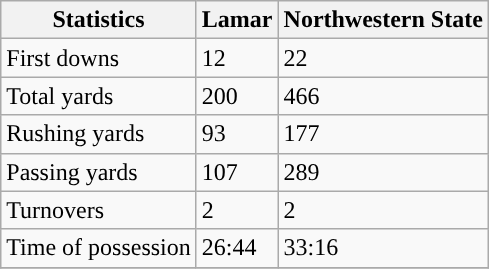<table class="wikitable">
<tr>
<th>Statistics</th>
<th>Lamar</th>
<th>Northwestern State</th>
</tr>
<tr>
<td>First downs</td>
<td>12</td>
<td>22</td>
</tr>
<tr>
<td>Total yards</td>
<td>200</td>
<td>466</td>
</tr>
<tr>
<td>Rushing yards</td>
<td>93</td>
<td>177</td>
</tr>
<tr>
<td>Passing yards</td>
<td>107</td>
<td>289</td>
</tr>
<tr>
<td>Turnovers</td>
<td>2</td>
<td>2</td>
</tr>
<tr>
<td>Time of possession</td>
<td>26:44</td>
<td>33:16</td>
</tr>
<tr>
</tr>
</table>
